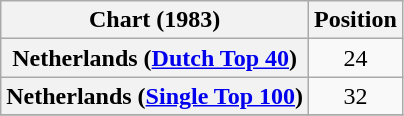<table class="wikitable sortable plainrowheaders" style="text-align:center">
<tr>
<th scope="col">Chart (1983)</th>
<th scope="col">Position</th>
</tr>
<tr>
<th scope="row">Netherlands (<a href='#'>Dutch Top 40</a>)</th>
<td>24</td>
</tr>
<tr>
<th scope="row">Netherlands (<a href='#'>Single Top 100</a>)</th>
<td>32</td>
</tr>
<tr>
</tr>
</table>
